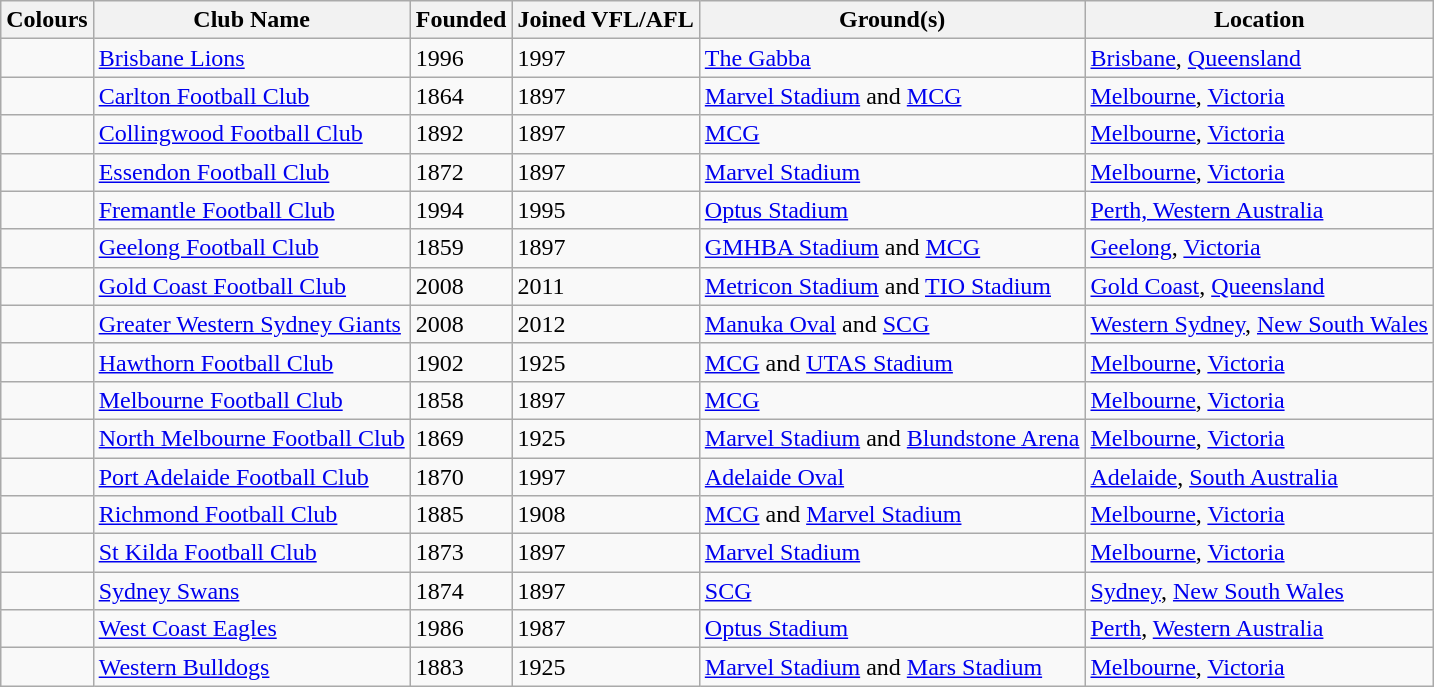<table class="wikitable sortable">
<tr>
<th>Colours</th>
<th>Club Name</th>
<th>Founded</th>
<th>Joined VFL/AFL</th>
<th>Ground(s)</th>
<th>Location</th>
</tr>
<tr>
<td></td>
<td><a href='#'>Brisbane Lions</a></td>
<td>1996</td>
<td>1997</td>
<td><a href='#'>The Gabba</a></td>
<td><a href='#'>Brisbane</a>, <a href='#'>Queensland</a></td>
</tr>
<tr>
<td></td>
<td><a href='#'>Carlton Football Club</a></td>
<td>1864</td>
<td>1897</td>
<td><a href='#'>Marvel Stadium</a> and <a href='#'>MCG</a></td>
<td><a href='#'>Melbourne</a>, <a href='#'>Victoria</a></td>
</tr>
<tr>
<td></td>
<td><a href='#'>Collingwood Football Club</a></td>
<td>1892</td>
<td>1897</td>
<td><a href='#'>MCG</a></td>
<td><a href='#'>Melbourne</a>, <a href='#'>Victoria</a></td>
</tr>
<tr>
<td></td>
<td><a href='#'>Essendon Football Club</a></td>
<td>1872</td>
<td>1897</td>
<td><a href='#'>Marvel Stadium</a></td>
<td><a href='#'>Melbourne</a>, <a href='#'>Victoria</a></td>
</tr>
<tr>
<td></td>
<td><a href='#'>Fremantle Football Club</a></td>
<td>1994</td>
<td>1995</td>
<td><a href='#'>Optus Stadium</a></td>
<td><a href='#'>Perth, Western Australia</a></td>
</tr>
<tr>
<td></td>
<td><a href='#'>Geelong Football Club</a></td>
<td>1859</td>
<td>1897</td>
<td><a href='#'>GMHBA Stadium</a> and <a href='#'>MCG</a></td>
<td><a href='#'>Geelong</a>, <a href='#'>Victoria</a></td>
</tr>
<tr>
<td></td>
<td><a href='#'>Gold Coast Football Club</a></td>
<td>2008</td>
<td>2011</td>
<td><a href='#'>Metricon Stadium</a> and <a href='#'>TIO Stadium</a></td>
<td><a href='#'>Gold Coast</a>, <a href='#'>Queensland</a></td>
</tr>
<tr>
<td></td>
<td><a href='#'>Greater Western Sydney Giants</a></td>
<td>2008</td>
<td>2012</td>
<td><a href='#'>Manuka Oval</a> and <a href='#'>SCG</a></td>
<td><a href='#'>Western Sydney</a>, <a href='#'>New South Wales</a></td>
</tr>
<tr>
<td></td>
<td><a href='#'>Hawthorn Football Club</a></td>
<td>1902</td>
<td>1925</td>
<td><a href='#'>MCG</a> and <a href='#'>UTAS Stadium</a></td>
<td><a href='#'>Melbourne</a>, <a href='#'>Victoria</a></td>
</tr>
<tr>
<td></td>
<td><a href='#'>Melbourne Football Club</a></td>
<td>1858</td>
<td>1897</td>
<td><a href='#'>MCG</a></td>
<td><a href='#'>Melbourne</a>, <a href='#'>Victoria</a></td>
</tr>
<tr>
<td></td>
<td><a href='#'>North Melbourne Football Club</a></td>
<td>1869</td>
<td>1925</td>
<td><a href='#'>Marvel Stadium</a> and <a href='#'>Blundstone Arena</a></td>
<td><a href='#'>Melbourne</a>, <a href='#'>Victoria</a></td>
</tr>
<tr>
<td></td>
<td><a href='#'>Port Adelaide Football Club</a></td>
<td>1870</td>
<td>1997</td>
<td><a href='#'>Adelaide Oval</a></td>
<td><a href='#'>Adelaide</a>, <a href='#'>South Australia</a></td>
</tr>
<tr>
<td></td>
<td><a href='#'>Richmond Football Club</a></td>
<td>1885</td>
<td>1908</td>
<td><a href='#'>MCG</a> and <a href='#'>Marvel Stadium</a></td>
<td><a href='#'>Melbourne</a>, <a href='#'>Victoria</a></td>
</tr>
<tr>
<td></td>
<td><a href='#'>St Kilda Football Club</a></td>
<td>1873</td>
<td>1897</td>
<td><a href='#'>Marvel Stadium</a></td>
<td><a href='#'>Melbourne</a>, <a href='#'>Victoria</a></td>
</tr>
<tr>
<td></td>
<td><a href='#'>Sydney Swans</a></td>
<td>1874</td>
<td>1897</td>
<td><a href='#'>SCG</a></td>
<td><a href='#'>Sydney</a>, <a href='#'>New South Wales</a></td>
</tr>
<tr>
<td></td>
<td><a href='#'>West Coast Eagles</a></td>
<td>1986</td>
<td>1987</td>
<td><a href='#'>Optus Stadium</a></td>
<td><a href='#'>Perth</a>, <a href='#'>Western Australia</a></td>
</tr>
<tr>
<td></td>
<td><a href='#'>Western Bulldogs</a></td>
<td>1883</td>
<td>1925</td>
<td><a href='#'>Marvel Stadium</a> and <a href='#'>Mars Stadium</a></td>
<td><a href='#'>Melbourne</a>, <a href='#'>Victoria</a></td>
</tr>
</table>
